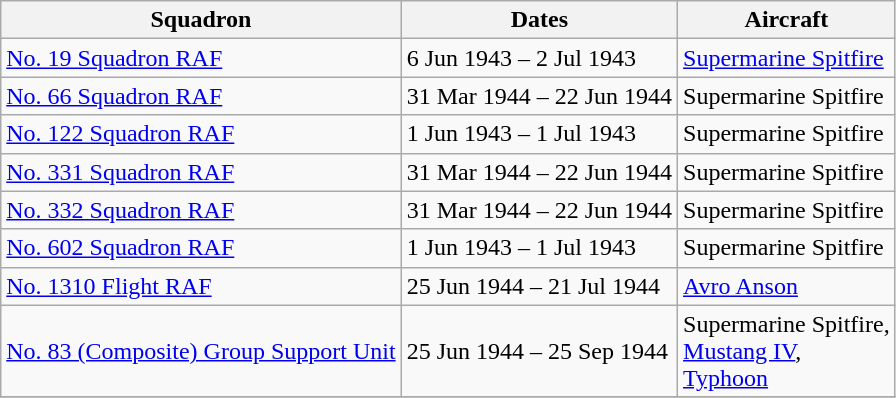<table class="wikitable sortable">
<tr>
<th>Squadron</th>
<th>Dates</th>
<th>Aircraft</th>
</tr>
<tr>
<td><a href='#'>No. 19 Squadron RAF</a></td>
<td>6 Jun 1943 – 2 Jul 1943</td>
<td><a href='#'>Supermarine Spitfire</a></td>
</tr>
<tr>
<td><a href='#'>No. 66 Squadron RAF</a></td>
<td>31 Mar 1944 – 22 Jun 1944</td>
<td>Supermarine Spitfire</td>
</tr>
<tr>
<td><a href='#'>No. 122 Squadron RAF</a></td>
<td>1 Jun 1943 – 1 Jul 1943</td>
<td>Supermarine Spitfire</td>
</tr>
<tr>
<td><a href='#'>No. 331 Squadron RAF</a></td>
<td>31 Mar 1944 – 22 Jun 1944</td>
<td>Supermarine Spitfire</td>
</tr>
<tr>
<td><a href='#'>No. 332 Squadron RAF</a></td>
<td>31 Mar 1944 – 22 Jun 1944</td>
<td>Supermarine Spitfire</td>
</tr>
<tr>
<td><a href='#'>No. 602 Squadron RAF</a></td>
<td>1 Jun 1943 – 1 Jul 1943</td>
<td>Supermarine Spitfire</td>
</tr>
<tr>
<td><a href='#'>No. 1310 Flight RAF</a></td>
<td>25 Jun 1944 – 21 Jul 1944</td>
<td><a href='#'>Avro Anson</a></td>
</tr>
<tr>
<td><a href='#'>No. 83 (Composite) Group Support Unit</a></td>
<td>25 Jun 1944 – 25 Sep 1944</td>
<td>Supermarine Spitfire,<br><a href='#'>Mustang IV</a>,<br><a href='#'>Typhoon</a></td>
</tr>
<tr>
</tr>
</table>
